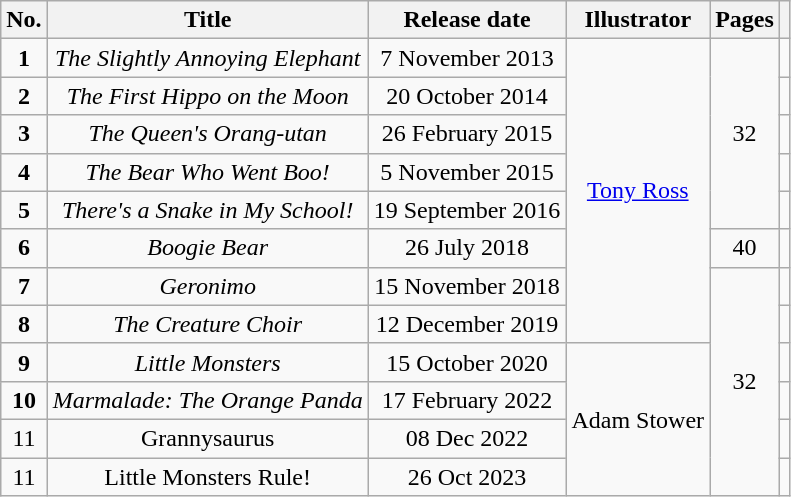<table class="wikitable sortable" style="text-align:center;">
<tr>
<th>No.</th>
<th>Title</th>
<th>Release date</th>
<th>Illustrator</th>
<th>Pages</th>
<th></th>
</tr>
<tr>
<td><strong>1</strong></td>
<td><em>The Slightly Annoying Elephant</em></td>
<td>7 November 2013</td>
<td rowspan="8"><a href='#'>Tony Ross</a></td>
<td rowspan="5">32</td>
<td></td>
</tr>
<tr>
<td><strong>2</strong></td>
<td><em>The First Hippo on the Moon</em></td>
<td>20 October 2014</td>
<td></td>
</tr>
<tr>
<td><strong>3</strong></td>
<td><em>The Queen's Orang-utan</em></td>
<td>26 February 2015</td>
<td></td>
</tr>
<tr>
<td><strong>4</strong></td>
<td><em>The Bear Who Went Boo!</em></td>
<td>5 November 2015</td>
<td></td>
</tr>
<tr>
<td><strong>5</strong></td>
<td><em>There's a Snake in My School!</em></td>
<td>19 September 2016</td>
<td></td>
</tr>
<tr>
<td><strong>6</strong></td>
<td><em>Boogie Bear</em></td>
<td>26 July 2018</td>
<td>40</td>
<td></td>
</tr>
<tr>
<td><strong>7</strong></td>
<td><em>Geronimo</em></td>
<td>15 November 2018</td>
<td rowspan="6">32</td>
<td></td>
</tr>
<tr>
<td><strong>8</strong></td>
<td><em>The Creature Choir</em></td>
<td>12 December 2019</td>
<td></td>
</tr>
<tr>
<td><strong>9</strong></td>
<td><em>Little Monsters</em></td>
<td>15 October 2020</td>
<td rowspan="4">Adam Stower</td>
<td></td>
</tr>
<tr>
<td><strong>10</strong></td>
<td><em>Marmalade: The Orange Panda</em></td>
<td>17 February 2022</td>
<td></td>
</tr>
<tr>
<td>11</td>
<td>Grannysaurus</td>
<td>08 Dec 2022</td>
<td></td>
</tr>
<tr>
<td>11</td>
<td>Little Monsters Rule!</td>
<td>26 Oct 2023</td>
<td></td>
</tr>
</table>
